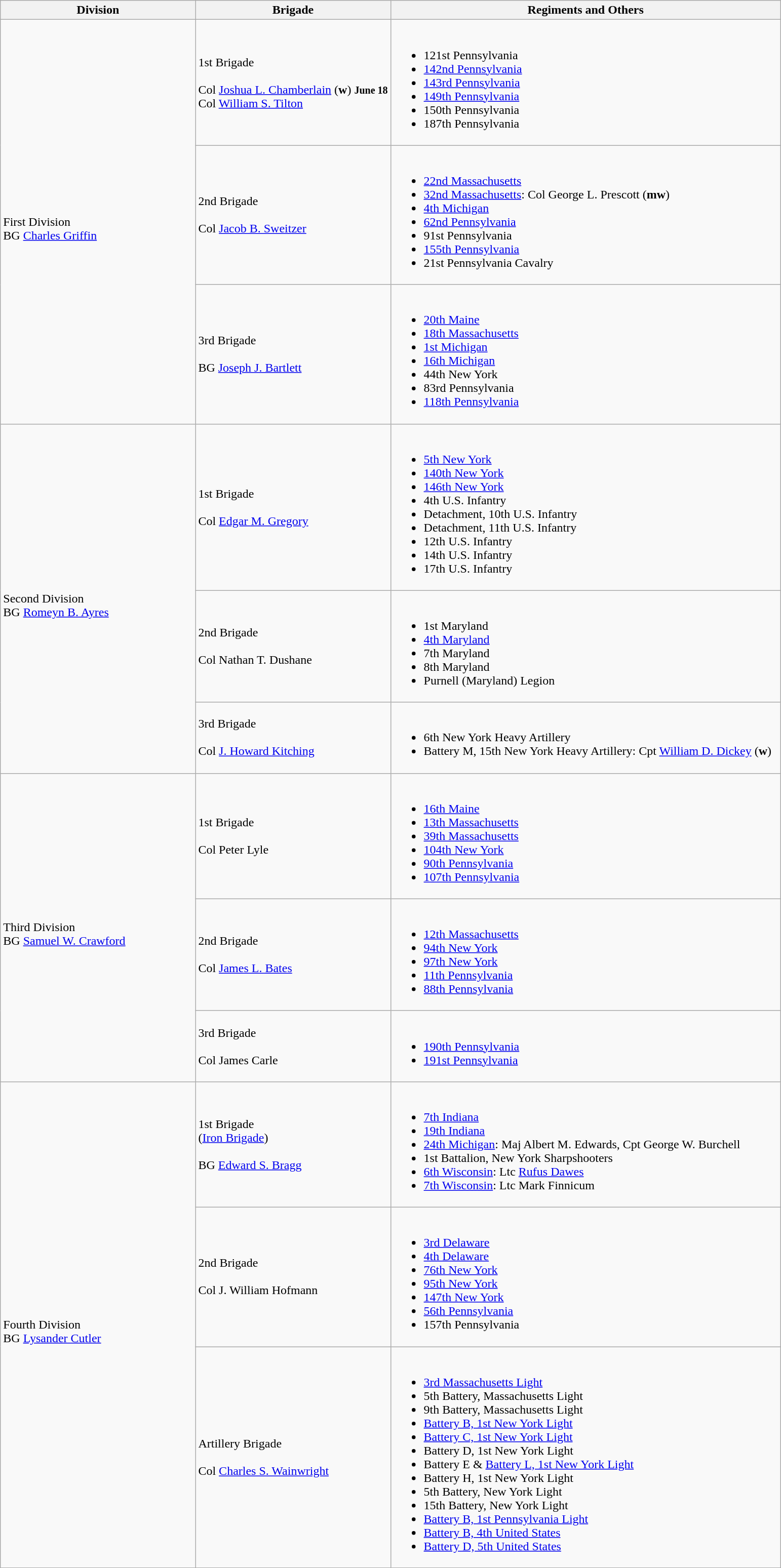<table class="wikitable">
<tr>
<th width=25%>Division</th>
<th width=25%>Brigade</th>
<th>Regiments and Others</th>
</tr>
<tr>
<td rowspan=3><br>First Division
<br>
BG <a href='#'>Charles Griffin</a></td>
<td>1st Brigade<br><br>
Col <a href='#'>Joshua L. Chamberlain</a> (<strong>w</strong>) <small><strong>June 18</strong></small><br>Col <a href='#'>William S. Tilton</a></td>
<td><br><ul><li>121st Pennsylvania</li><li><a href='#'>142nd Pennsylvania</a></li><li><a href='#'>143rd Pennsylvania</a></li><li><a href='#'>149th Pennsylvania</a></li><li>150th Pennsylvania</li><li>187th Pennsylvania</li></ul></td>
</tr>
<tr>
<td>2nd Brigade<br><br>
Col <a href='#'>Jacob B. Sweitzer</a></td>
<td><br><ul><li><a href='#'>22nd Massachusetts</a></li><li><a href='#'>32nd Massachusetts</a>: Col George L. Prescott (<strong>mw</strong>)</li><li><a href='#'>4th Michigan</a></li><li><a href='#'>62nd Pennsylvania</a></li><li>91st Pennsylvania</li><li><a href='#'>155th Pennsylvania</a></li><li>21st Pennsylvania Cavalry</li></ul></td>
</tr>
<tr>
<td>3rd Brigade<br><br>
BG <a href='#'>Joseph J. Bartlett</a></td>
<td><br><ul><li><a href='#'>20th Maine</a></li><li><a href='#'>18th Massachusetts</a></li><li><a href='#'>1st Michigan</a></li><li><a href='#'>16th Michigan</a></li><li>44th New York</li><li>83rd Pennsylvania</li><li><a href='#'>118th Pennsylvania</a></li></ul></td>
</tr>
<tr>
<td rowspan= 3><br>Second Division
<br>
BG <a href='#'>Romeyn B. Ayres</a></td>
<td>1st Brigade<br><br>
Col <a href='#'>Edgar M. Gregory</a></td>
<td><br><ul><li><a href='#'>5th New York</a></li><li><a href='#'>140th New York</a></li><li><a href='#'>146th New York</a></li><li>4th U.S. Infantry</li><li>Detachment, 10th U.S. Infantry</li><li>Detachment, 11th U.S. Infantry</li><li>12th U.S. Infantry</li><li>14th U.S. Infantry</li><li>17th U.S. Infantry</li></ul></td>
</tr>
<tr>
<td>2nd Brigade<br><br>
Col Nathan T. Dushane</td>
<td><br><ul><li>1st Maryland</li><li><a href='#'>4th Maryland</a></li><li>7th Maryland</li><li>8th Maryland</li><li>Purnell (Maryland) Legion</li></ul></td>
</tr>
<tr>
<td>3rd Brigade<br><br>
Col <a href='#'>J. Howard Kitching</a></td>
<td><br><ul><li>6th New York Heavy Artillery</li><li>Battery M, 15th New York Heavy Artillery: Cpt <a href='#'>William D. Dickey</a> (<strong>w</strong>)</li></ul></td>
</tr>
<tr>
<td rowspan=3><br>Third Division
<br>
BG <a href='#'>Samuel W. Crawford</a></td>
<td>1st Brigade<br><br>
Col Peter Lyle</td>
<td><br><ul><li><a href='#'>16th Maine</a></li><li><a href='#'>13th Massachusetts</a></li><li><a href='#'>39th Massachusetts</a></li><li><a href='#'>104th New York</a></li><li><a href='#'>90th Pennsylvania</a></li><li><a href='#'>107th Pennsylvania</a></li></ul></td>
</tr>
<tr>
<td>2nd Brigade<br><br>
Col <a href='#'>James L. Bates</a></td>
<td><br><ul><li><a href='#'>12th Massachusetts</a></li><li><a href='#'>94th New York</a></li><li><a href='#'>97th New York</a></li><li><a href='#'>11th Pennsylvania</a></li><li><a href='#'>88th Pennsylvania</a></li></ul></td>
</tr>
<tr>
<td>3rd Brigade<br><br>
Col James Carle</td>
<td><br><ul><li><a href='#'>190th Pennsylvania</a></li><li><a href='#'>191st Pennsylvania</a></li></ul></td>
</tr>
<tr>
<td rowspan=3><br>Fourth Division
<br>
BG <a href='#'>Lysander Cutler</a></td>
<td>1st Brigade<br>(<a href='#'>Iron Brigade</a>)<br><br>
BG <a href='#'>Edward S. Bragg</a></td>
<td><br><ul><li><a href='#'>7th Indiana</a></li><li><a href='#'>19th Indiana</a></li><li><a href='#'>24th Michigan</a>: Maj Albert M. Edwards, Cpt George W. Burchell</li><li>1st Battalion, New York Sharpshooters</li><li><a href='#'>6th Wisconsin</a>: Ltc <a href='#'>Rufus Dawes</a></li><li><a href='#'>7th Wisconsin</a>: Ltc Mark Finnicum</li></ul></td>
</tr>
<tr>
<td>2nd Brigade<br><br>
Col J. William Hofmann</td>
<td><br><ul><li><a href='#'>3rd Delaware</a></li><li><a href='#'>4th Delaware</a></li><li><a href='#'>76th New York</a></li><li><a href='#'>95th New York</a></li><li><a href='#'>147th New York</a></li><li><a href='#'>56th Pennsylvania</a></li><li>157th Pennsylvania</li></ul></td>
</tr>
<tr>
<td>Artillery Brigade<br><br>
Col <a href='#'>Charles S. Wainwright</a></td>
<td><br><ul><li><a href='#'>3rd Massachusetts Light</a></li><li>5th Battery, Massachusetts Light</li><li>9th Battery, Massachusetts Light</li><li><a href='#'>Battery B, 1st New York Light</a></li><li><a href='#'>Battery C, 1st New York Light</a></li><li>Battery D, 1st New York Light</li><li>Battery E & <a href='#'>Battery L, 1st New York Light</a></li><li>Battery H, 1st New York Light</li><li>5th Battery, New York Light</li><li>15th Battery, New York Light</li><li><a href='#'>Battery B, 1st Pennsylvania Light</a></li><li><a href='#'>Battery B, 4th United States</a></li><li><a href='#'>Battery D, 5th United States</a></li></ul></td>
</tr>
</table>
